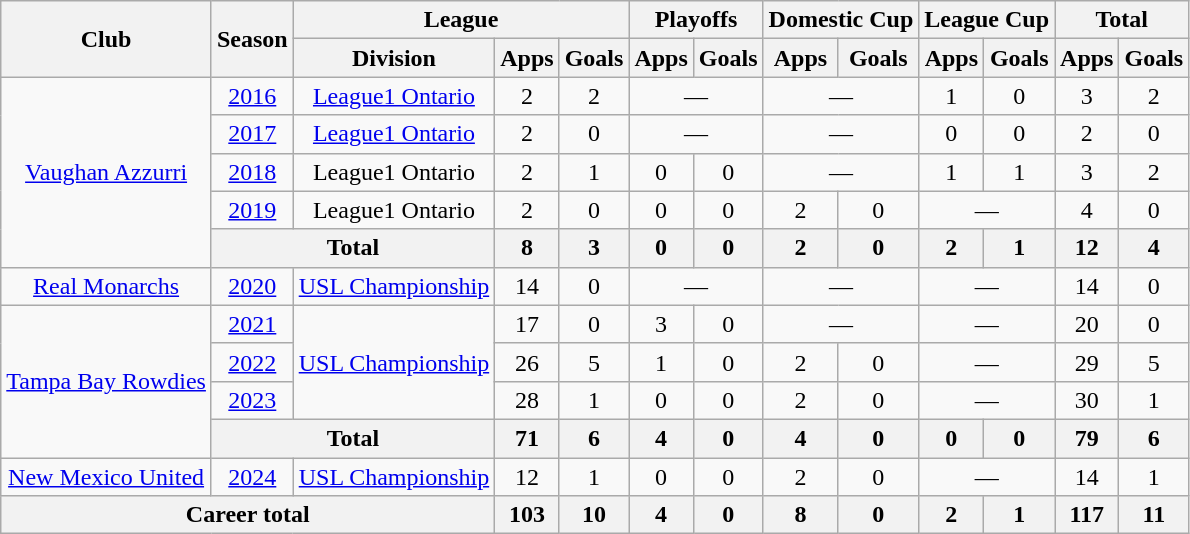<table class=wikitable style="text-align: center;">
<tr>
<th rowspan=2>Club</th>
<th rowspan=2>Season</th>
<th colspan=3>League</th>
<th colspan=2>Playoffs</th>
<th colspan=2>Domestic Cup</th>
<th colspan=2>League Cup</th>
<th colspan=2>Total</th>
</tr>
<tr>
<th>Division</th>
<th>Apps</th>
<th>Goals</th>
<th>Apps</th>
<th>Goals</th>
<th>Apps</th>
<th>Goals</th>
<th>Apps</th>
<th>Goals</th>
<th>Apps</th>
<th>Goals</th>
</tr>
<tr>
<td rowspan=5><a href='#'>Vaughan Azzurri</a></td>
<td><a href='#'>2016</a></td>
<td><a href='#'>League1 Ontario</a></td>
<td>2</td>
<td>2</td>
<td colspan=2>—</td>
<td colspan=2>—</td>
<td>1</td>
<td>0</td>
<td>3</td>
<td>2</td>
</tr>
<tr>
<td><a href='#'>2017</a></td>
<td><a href='#'>League1 Ontario</a></td>
<td>2</td>
<td>0</td>
<td colspan=2>—</td>
<td colspan=2>—</td>
<td>0</td>
<td>0</td>
<td>2</td>
<td>0</td>
</tr>
<tr>
<td><a href='#'>2018</a></td>
<td>League1 Ontario</td>
<td>2</td>
<td>1</td>
<td>0</td>
<td>0</td>
<td colspan=2>—</td>
<td>1</td>
<td>1</td>
<td>3</td>
<td>2</td>
</tr>
<tr>
<td><a href='#'>2019</a></td>
<td>League1 Ontario</td>
<td>2</td>
<td>0</td>
<td>0</td>
<td>0</td>
<td>2</td>
<td>0</td>
<td colspan=2>—</td>
<td>4</td>
<td>0</td>
</tr>
<tr>
<th colspan=2>Total</th>
<th>8</th>
<th>3</th>
<th>0</th>
<th>0</th>
<th>2</th>
<th>0</th>
<th>2</th>
<th>1</th>
<th>12</th>
<th>4</th>
</tr>
<tr>
<td><a href='#'>Real Monarchs</a></td>
<td><a href='#'>2020</a></td>
<td><a href='#'>USL Championship</a></td>
<td>14</td>
<td>0</td>
<td colspan=2>—</td>
<td colspan=2>—</td>
<td colspan=2>—</td>
<td>14</td>
<td>0</td>
</tr>
<tr>
<td rowspan="4"><a href='#'>Tampa Bay Rowdies</a></td>
<td><a href='#'>2021</a></td>
<td rowspan="3"><a href='#'>USL Championship</a></td>
<td>17</td>
<td>0</td>
<td>3</td>
<td>0</td>
<td colspan=2>—</td>
<td colspan=2>—</td>
<td>20</td>
<td>0</td>
</tr>
<tr>
<td><a href='#'>2022</a></td>
<td>26</td>
<td>5</td>
<td>1</td>
<td>0</td>
<td>2</td>
<td>0</td>
<td colspan=2>—</td>
<td>29</td>
<td>5</td>
</tr>
<tr>
<td><a href='#'>2023</a></td>
<td>28</td>
<td>1</td>
<td>0</td>
<td>0</td>
<td>2</td>
<td>0</td>
<td colspan=2>—</td>
<td>30</td>
<td>1</td>
</tr>
<tr>
<th colspan=2>Total</th>
<th>71</th>
<th>6</th>
<th>4</th>
<th>0</th>
<th>4</th>
<th>0</th>
<th>0</th>
<th>0</th>
<th>79</th>
<th>6</th>
</tr>
<tr>
<td><a href='#'>New Mexico United</a></td>
<td><a href='#'>2024</a></td>
<td><a href='#'>USL Championship</a></td>
<td>12</td>
<td>1</td>
<td>0</td>
<td>0</td>
<td>2</td>
<td>0</td>
<td colspan=2>—</td>
<td>14</td>
<td>1</td>
</tr>
<tr>
<th colspan=3>Career total</th>
<th>103</th>
<th>10</th>
<th>4</th>
<th>0</th>
<th>8</th>
<th>0</th>
<th>2</th>
<th>1</th>
<th>117</th>
<th>11</th>
</tr>
</table>
